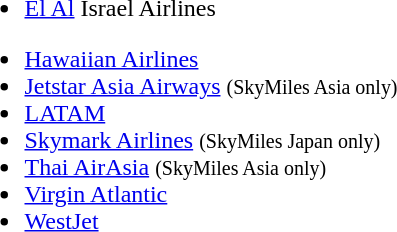<table>
<tr valign="top"|>
<td><br><ul><li><a href='#'>El Al</a> Israel Airlines</li></ul><ul><li><a href='#'>Hawaiian Airlines</a></li><li><a href='#'>Jetstar Asia Airways</a> <small>(SkyMiles Asia only)</small></li><li><a href='#'>LATAM</a></li><li><a href='#'>Skymark Airlines</a> <small>(SkyMiles Japan only)</small></li><li><a href='#'>Thai AirAsia</a> <small>(SkyMiles Asia only)</small></li><li><a href='#'>Virgin Atlantic</a></li><li><a href='#'>WestJet</a></li></ul></td>
</tr>
</table>
